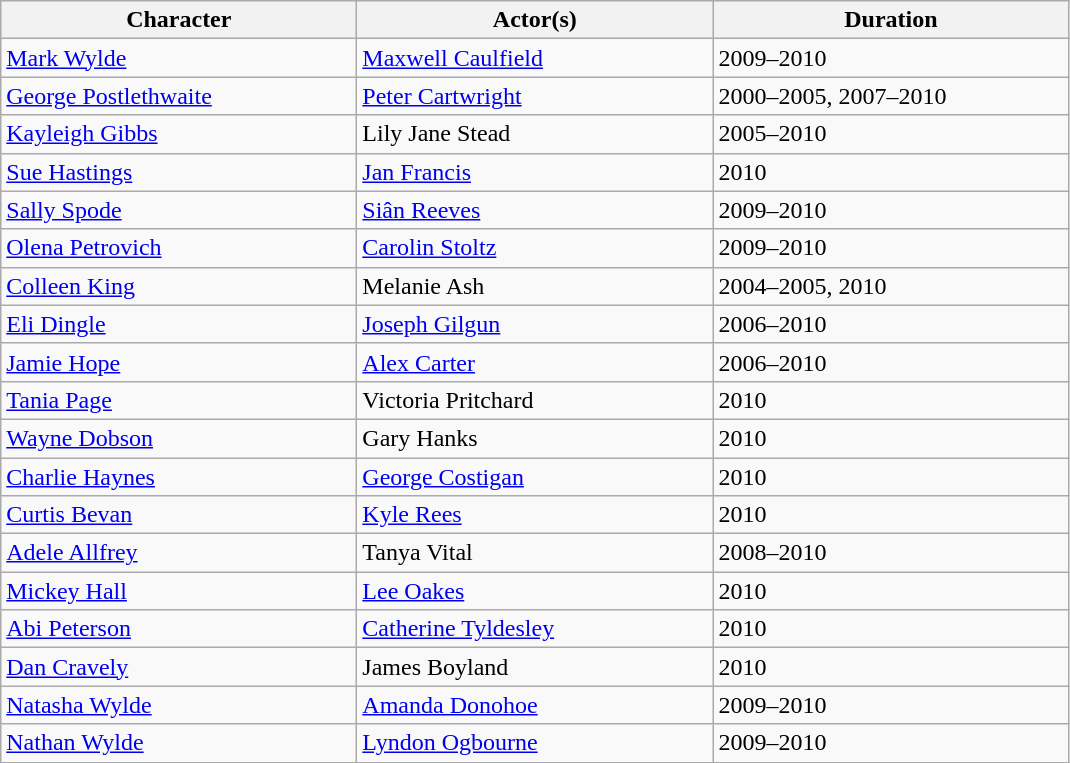<table class="wikitable">
<tr>
<th scope="col" width="230">Character</th>
<th scope="col" width="230">Actor(s)</th>
<th scope="col" width="230">Duration</th>
</tr>
<tr>
<td><a href='#'>Mark Wylde</a></td>
<td><a href='#'>Maxwell Caulfield</a></td>
<td>2009–2010</td>
</tr>
<tr>
<td><a href='#'>George Postlethwaite</a></td>
<td><a href='#'>Peter Cartwright</a></td>
<td>2000–2005, 2007–2010</td>
</tr>
<tr>
<td><a href='#'>Kayleigh Gibbs</a></td>
<td>Lily Jane Stead</td>
<td>2005–2010</td>
</tr>
<tr>
<td><a href='#'>Sue Hastings</a></td>
<td><a href='#'>Jan Francis</a></td>
<td>2010</td>
</tr>
<tr>
<td><a href='#'>Sally Spode</a></td>
<td><a href='#'>Siân Reeves</a></td>
<td>2009–2010</td>
</tr>
<tr>
<td><a href='#'>Olena Petrovich</a></td>
<td><a href='#'>Carolin Stoltz</a></td>
<td>2009–2010</td>
</tr>
<tr>
<td><a href='#'>Colleen King</a></td>
<td>Melanie Ash</td>
<td>2004–2005, 2010</td>
</tr>
<tr>
<td><a href='#'>Eli Dingle</a></td>
<td><a href='#'>Joseph Gilgun</a></td>
<td>2006–2010</td>
</tr>
<tr>
<td><a href='#'>Jamie Hope</a></td>
<td><a href='#'>Alex Carter</a></td>
<td>2006–2010</td>
</tr>
<tr>
<td><a href='#'>Tania Page</a></td>
<td>Victoria Pritchard</td>
<td>2010</td>
</tr>
<tr>
<td><a href='#'>Wayne Dobson</a></td>
<td>Gary Hanks</td>
<td>2010</td>
</tr>
<tr>
<td><a href='#'>Charlie Haynes</a></td>
<td><a href='#'>George Costigan</a></td>
<td>2010</td>
</tr>
<tr>
<td><a href='#'>Curtis Bevan</a></td>
<td><a href='#'>Kyle Rees</a></td>
<td>2010</td>
</tr>
<tr>
<td><a href='#'>Adele Allfrey</a></td>
<td>Tanya Vital</td>
<td>2008–2010</td>
</tr>
<tr>
<td><a href='#'>Mickey Hall</a></td>
<td><a href='#'>Lee Oakes</a></td>
<td>2010</td>
</tr>
<tr>
<td><a href='#'>Abi Peterson</a></td>
<td><a href='#'>Catherine Tyldesley</a></td>
<td>2010</td>
</tr>
<tr>
<td><a href='#'>Dan Cravely</a></td>
<td>James Boyland</td>
<td>2010</td>
</tr>
<tr>
<td><a href='#'>Natasha Wylde</a></td>
<td><a href='#'>Amanda Donohoe</a></td>
<td>2009–2010</td>
</tr>
<tr>
<td><a href='#'>Nathan Wylde</a></td>
<td><a href='#'>Lyndon Ogbourne</a></td>
<td>2009–2010</td>
</tr>
</table>
